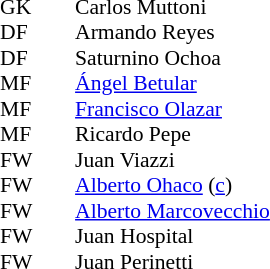<table style="font-size:90%; margin:0.2em auto;" cellspacing="0" cellpadding="0">
<tr>
<th width="25"></th>
<th width="25"></th>
</tr>
<tr>
<td>GK</td>
<td></td>
<td> Carlos Muttoni</td>
</tr>
<tr>
<td>DF</td>
<td></td>
<td> Armando Reyes</td>
</tr>
<tr>
<td>DF</td>
<td></td>
<td> Saturnino Ochoa</td>
</tr>
<tr>
<td>MF</td>
<td></td>
<td> <a href='#'>Ángel Betular</a></td>
</tr>
<tr>
<td>MF</td>
<td></td>
<td> <a href='#'>Francisco Olazar</a></td>
</tr>
<tr>
<td>MF</td>
<td></td>
<td> Ricardo Pepe</td>
</tr>
<tr>
<td>FW</td>
<td></td>
<td> Juan Viazzi</td>
</tr>
<tr>
<td>FW</td>
<td></td>
<td> <a href='#'>Alberto Ohaco</a> (<a href='#'>c</a>)</td>
</tr>
<tr>
<td>FW</td>
<td></td>
<td> <a href='#'>Alberto Marcovecchio</a></td>
</tr>
<tr>
<td>FW</td>
<td></td>
<td> Juan Hospital</td>
</tr>
<tr>
<td>FW</td>
<td></td>
<td> Juan Perinetti</td>
</tr>
</table>
